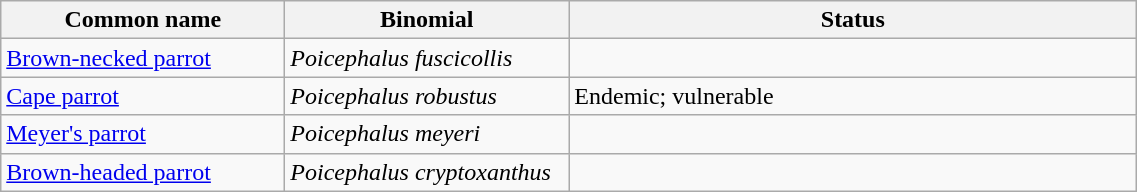<table width=60% class="wikitable">
<tr>
<th width=25%>Common name</th>
<th width=25%>Binomial</th>
<th width=50%>Status</th>
</tr>
<tr>
<td><a href='#'>Brown-necked parrot</a></td>
<td><em>Poicephalus fuscicollis</em></td>
<td></td>
</tr>
<tr>
<td><a href='#'>Cape parrot</a></td>
<td><em>Poicephalus robustus</em></td>
<td>Endemic; vulnerable</td>
</tr>
<tr>
<td><a href='#'>Meyer's parrot</a></td>
<td><em>Poicephalus meyeri</em></td>
<td></td>
</tr>
<tr>
<td><a href='#'>Brown-headed parrot</a></td>
<td><em>Poicephalus cryptoxanthus</em></td>
<td></td>
</tr>
</table>
